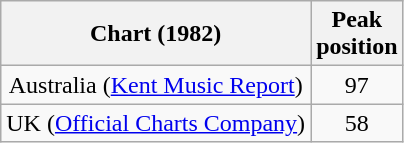<table class="wikitable sortable plainrowheaders" style="text-align:center">
<tr>
<th scope="col">Chart (1982)</th>
<th scope="col">Peak<br> position</th>
</tr>
<tr>
<td>Australia (<a href='#'>Kent Music Report</a>)</td>
<td align="center">97</td>
</tr>
<tr>
<td align="left">UK (<a href='#'>Official Charts Company</a>)</td>
<td align="center">58</td>
</tr>
</table>
